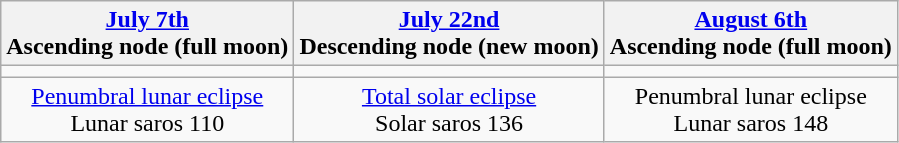<table class="wikitable">
<tr>
<th><a href='#'>July 7th</a><br>Ascending node (full moon)</th>
<th><a href='#'>July 22nd</a><br>Descending node (new moon)</th>
<th><a href='#'>August 6th</a><br>Ascending node (full moon)</th>
</tr>
<tr>
<td></td>
<td></td>
<td></td>
</tr>
<tr align=center>
<td><a href='#'>Penumbral lunar eclipse</a><br>Lunar saros 110</td>
<td><a href='#'>Total solar eclipse</a><br>Solar saros 136</td>
<td>Penumbral lunar eclipse<br>Lunar saros 148</td>
</tr>
</table>
